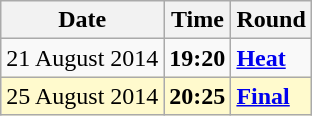<table class="wikitable">
<tr>
<th>Date</th>
<th>Time</th>
<th>Round</th>
</tr>
<tr>
<td>21 August 2014</td>
<td><strong>19:20</strong></td>
<td><strong><a href='#'>Heat</a></strong></td>
</tr>
<tr style=background:lemonchiffon>
<td>25 August 2014</td>
<td><strong>20:25</strong></td>
<td><strong><a href='#'>Final</a></strong></td>
</tr>
</table>
